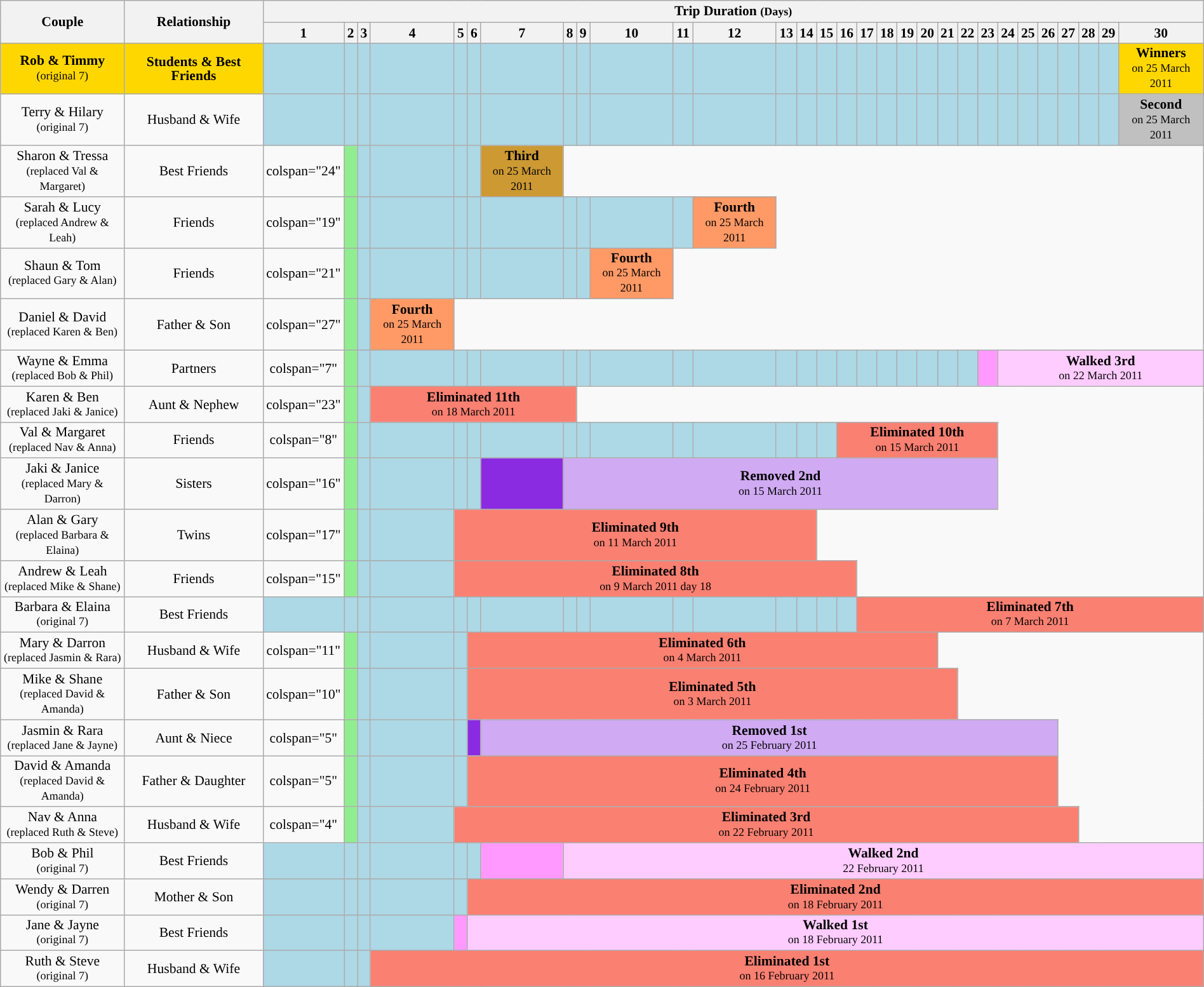<table class="wikitable" style="text-align:center; width:100%; font-size:90%; line-height:15px;">
<tr>
<th rowspan="2">Couple</th>
<th rowspan="2">Relationship</th>
<th colspan="30">Trip Duration <small>(Days)</small></th>
</tr>
<tr>
<th>1</th>
<th>2</th>
<th>3</th>
<th>4</th>
<th>5</th>
<th>6</th>
<th>7</th>
<th>8</th>
<th>9</th>
<th>10</th>
<th>11</th>
<th>12</th>
<th>13</th>
<th>14</th>
<th>15</th>
<th>16</th>
<th>17</th>
<th>18</th>
<th>19</th>
<th>20</th>
<th>21</th>
<th>22</th>
<th>23</th>
<th>24</th>
<th>25</th>
<th>26</th>
<th>27</th>
<th>28</th>
<th>29</th>
<th>30</th>
</tr>
<tr>
<td style="background:gold;"><strong>Rob & Timmy</strong><br><small>(original 7)</small></td>
<td style="background:gold;"><strong>Students & Best Friends</strong></td>
<td style="background:lightblue;"></td>
<td style="background:lightblue;"></td>
<td style="background:lightblue;"></td>
<td style="background:lightblue;"></td>
<td style="background:lightblue;"></td>
<td style="background:lightblue;"></td>
<td style="background:lightblue;"></td>
<td style="background:lightblue;"></td>
<td style="background:lightblue;"></td>
<td style="background:lightblue;"></td>
<td style="background:lightblue;"></td>
<td style="background:lightblue;"></td>
<td style="background:lightblue;"></td>
<td style="background:lightblue;"></td>
<td style="background:lightblue;"></td>
<td style="background:lightblue;"></td>
<td style="background:lightblue;"></td>
<td style="background:lightblue;"></td>
<td style="background:lightblue;"></td>
<td style="background:lightblue;"></td>
<td style="background:lightblue;"></td>
<td style="background:lightblue;"></td>
<td style="background:lightblue;"></td>
<td style="background:lightblue;"></td>
<td style="background:lightblue;"></td>
<td style="background:lightblue;"></td>
<td style="background:lightblue;"></td>
<td style="background:lightblue;"></td>
<td style="background:lightblue;"></td>
<td colspan="1" style="background:gold;"><strong>Winners</strong><br><small>on 25 March 2011</small></td>
</tr>
<tr>
<td>Terry & Hilary<br><small>(original 7)</small></td>
<td>Husband & Wife</td>
<td style="background:lightblue;"></td>
<td style="background:lightblue;"></td>
<td style="background:lightblue;"></td>
<td style="background:lightblue;"></td>
<td style="background:lightblue;"></td>
<td style="background:lightblue;"></td>
<td style="background:lightblue;"></td>
<td style="background:lightblue;"></td>
<td style="background:lightblue;"></td>
<td style="background:lightblue;"></td>
<td style="background:lightblue;"></td>
<td style="background:lightblue;"></td>
<td style="background:lightblue;"></td>
<td style="background:lightblue;"></td>
<td style="background:lightblue;"></td>
<td style="background:lightblue;"></td>
<td style="background:lightblue;"></td>
<td style="background:lightblue;"></td>
<td style="background:lightblue;"></td>
<td style="background:lightblue;"></td>
<td style="background:lightblue;"></td>
<td style="background:lightblue;"></td>
<td style="background:lightblue;"></td>
<td style="background:lightblue;"></td>
<td style="background:lightblue;"></td>
<td style="background:lightblue;"></td>
<td style="background:lightblue;"></td>
<td style="background:lightblue;"></td>
<td style="background:lightblue;"></td>
<td colspan="1" style="background:silver;"><strong>Second</strong><br><small>on 25 March 2011</small></td>
</tr>
<tr>
<td>Sharon & Tressa<br><small>(replaced Val & Margaret)</small></td>
<td>Best Friends</td>
<td>colspan="24" </td>
<td style="background:lightgreen;”"></td>
<td style="background:lightblue;"></td>
<td style="background:lightblue;"></td>
<td style="background:lightblue;"></td>
<td style="background:lightblue;"></td>
<td colspan="1" style="background:#cc9933;"><strong>Third</strong><br><small>on 25 March 2011</small></td>
</tr>
<tr>
<td>Sarah & Lucy<br><small>(replaced Andrew & Leah)</small></td>
<td>Friends</td>
<td>colspan="19" </td>
<td style="background:lightgreen;”"></td>
<td style="background:lightblue;"></td>
<td style="background:lightblue;"></td>
<td style="background:lightblue;"></td>
<td style="background:lightblue;"></td>
<td style="background:lightblue;"></td>
<td style="background:lightblue;"></td>
<td style="background:lightblue;"></td>
<td style="background:lightblue;"></td>
<td style="background:lightblue;"></td>
<td colspan="1" style="background:#ff9966;"><strong>Fourth</strong><br><small>on 25 March 2011</small></td>
</tr>
<tr>
<td>Shaun & Tom<br><small>(replaced Gary & Alan)</small></td>
<td>Friends</td>
<td>colspan="21" </td>
<td style="background:lightgreen;”"></td>
<td style="background:lightblue;"></td>
<td style="background:lightblue;"></td>
<td style="background:lightblue;"></td>
<td style="background:lightblue;"></td>
<td style="background:lightblue;"></td>
<td style="background:lightblue;"></td>
<td style="background:lightblue;"></td>
<td colspan="1" style="background:#ff9966;"><strong>Fourth</strong><br><small>on 25 March 2011</small></td>
</tr>
<tr>
<td>Daniel & David<br><small>(replaced Karen & Ben)</small></td>
<td>Father & Son</td>
<td>colspan="27" </td>
<td style="background:lightgreen;”"></td>
<td style="background:lightblue;"></td>
<td colspan="1" style="background:#ff9966;"><strong>Fourth</strong><br><small>on 25 March 2011</small></td>
</tr>
<tr>
<td>Wayne & Emma<br><small>(replaced Bob & Phil)</small></td>
<td>Partners</td>
<td>colspan="7" </td>
<td style="background:lightgreen;”"></td>
<td style="background:lightblue;"></td>
<td style="background:lightblue;"></td>
<td style="background:lightblue;"></td>
<td style="background:lightblue;"></td>
<td style="background:lightblue;"></td>
<td style="background:lightblue;"></td>
<td style="background:lightblue;"></td>
<td style="background:lightblue;"></td>
<td style="background:lightblue;"></td>
<td style="background:lightblue;"></td>
<td style="background:lightblue;"></td>
<td style="background:lightblue;"></td>
<td style="background:lightblue;"></td>
<td style="background:lightblue;"></td>
<td style="background:lightblue;"></td>
<td style="background:lightblue;"></td>
<td style="background:lightblue;"></td>
<td style="background:lightblue;"></td>
<td style="background:lightblue;"></td>
<td style="background:lightblue;"></td>
<td style="background:#ff99ff;"></td>
<td colspan="26" style="background:#ffccff;"><strong>Walked 3rd</strong><br><small>on 22 March 2011</small></td>
</tr>
<tr>
<td>Karen & Ben<br><small>(replaced Jaki & Janice)</small></td>
<td>Aunt & Nephew</td>
<td>colspan="23" </td>
<td style="background:lightgreen;"></td>
<td style="background:lightblue;"></td>
<td colspan="5" style="background:salmon;"><strong>Eliminated 11th</strong><br><small>on 18 March 2011</small></td>
</tr>
<tr>
<td>Val & Margaret<br><small>(replaced Nav & Anna)</small></td>
<td>Friends</td>
<td>colspan="8" </td>
<td style="background:lightgreen;"></td>
<td style="background:lightblue;"></td>
<td style="background:lightblue;"></td>
<td style="background:lightblue;"></td>
<td style="background:lightblue;"></td>
<td style="background:lightblue;"></td>
<td style="background:lightblue;"></td>
<td style="background:lightblue;"></td>
<td style="background:lightblue;"></td>
<td style="background:lightblue;"></td>
<td style="background:lightblue;"></td>
<td style="background:lightblue;"></td>
<td style="background:lightblue;"></td>
<td style="background:lightblue;"></td>
<td colspan="8" style="background:salmon;"><strong>Eliminated 10th</strong><br><small>on 15 March 2011</small></td>
</tr>
<tr>
<td>Jaki & Janice<br><small>(replaced Mary & Darron)</small></td>
<td>Sisters</td>
<td>colspan="16" </td>
<td style="background:lightgreen;"></td>
<td style="background:lightblue;"></td>
<td style="background:lightblue;"></td>
<td style="background:lightblue;"></td>
<td style="background:lightblue;"></td>
<td style="background:#8a2be2;"></td>
<td colspan="16" style="background:#d0aaf3;"><strong>Removed 2nd</strong><br><small>on 15 March 2011</small></td>
</tr>
<tr>
<td>Alan & Gary<br><small>(replaced Barbara & Elaina)</small></td>
<td>Twins</td>
<td>colspan="17" </td>
<td style="background:lightgreen;"></td>
<td style="background:lightblue;"></td>
<td style="background:lightblue;"></td>
<td colspan="10" style="background:salmon;"><strong>Eliminated 9th</strong><br><small>on 11 March 2011</small></td>
</tr>
<tr>
<td>Andrew & Leah<br><small>(replaced Mike & Shane)</small></td>
<td>Friends</td>
<td>colspan="15" </td>
<td style="background:lightgreen;"></td>
<td style="background:lightblue;"></td>
<td style="background:lightblue;"></td>
<td colspan="12" style="background:salmon;"><strong>Eliminated 8th</strong><br><small>on 9 March 2011 day 18</small></td>
</tr>
<tr>
<td>Barbara & Elaina<br><small>(original 7)</small></td>
<td>Best Friends</td>
<td style="background:lightblue;"></td>
<td style="background:lightblue;"></td>
<td style="background:lightblue;"></td>
<td style="background:lightblue;"></td>
<td style="background:lightblue;"></td>
<td style="background:lightblue;"></td>
<td style="background:lightblue;"></td>
<td style="background:lightblue;"></td>
<td style="background:lightblue;"></td>
<td style="background:lightblue;"></td>
<td style="background:lightblue;"></td>
<td style="background:lightblue;"></td>
<td style="background:lightblue;"></td>
<td style="background:lightblue;"></td>
<td style="background:lightblue;"></td>
<td style="background:lightblue;"></td>
<td colspan="14" style="background:salmon;"><strong>Eliminated 7th</strong><br><small>on 7 March 2011</small></td>
</tr>
<tr>
<td>Mary & Darron<br><small>(replaced Jasmin & Rara)</small></td>
<td>Husband & Wife</td>
<td>colspan="11" </td>
<td style="background:lightgreen;"></td>
<td style="background:lightblue;"></td>
<td style="background:lightblue;"></td>
<td style="background:lightblue;"></td>
<td colspan="15" style="background:salmon;"><strong>Eliminated 6th</strong><br><small>on 4 March 2011</small></td>
</tr>
<tr>
<td>Mike & Shane<br><small>(replaced David & Amanda)</small></td>
<td>Father & Son</td>
<td>colspan="10" </td>
<td style="background:lightgreen;"></td>
<td style="background:lightblue;"></td>
<td style="background:lightblue;"></td>
<td style="background:lightblue;"></td>
<td colspan="16" style="background:salmon;"><strong>Eliminated 5th</strong><br><small>on 3 March 2011</small></td>
</tr>
<tr>
<td>Jasmin & Rara<br><small>(replaced Jane & Jayne)</small></td>
<td>Aunt & Niece</td>
<td>colspan="5" </td>
<td style="background:lightgreen;"></td>
<td style="background:lightblue;"></td>
<td style="background:lightblue;"></td>
<td style="background:lightblue;"></td>
<td style="background:#8a2be2;"></td>
<td colspan="20" style="background:#d0aaf3;"><strong>Removed 1st</strong><br><small>on 25 February 2011</small></td>
</tr>
<tr>
<td>David & Amanda<br><small>(replaced David & Amanda)</small></td>
<td>Father & Daughter</td>
<td>colspan="5" </td>
<td style="background:lightgreen;"></td>
<td style="background:lightblue;"></td>
<td style="background:lightblue;"></td>
<td style="background:lightblue;"></td>
<td colspan="21" style="background:salmon;"><strong>Eliminated 4th</strong><br><small>on 24 February 2011</small></td>
</tr>
<tr>
<td>Nav & Anna<br><small>(replaced Ruth & Steve)</small></td>
<td>Husband & Wife</td>
<td>colspan="4" </td>
<td style="background:lightgreen;"></td>
<td style="background:lightblue;"></td>
<td style="background:lightblue;"></td>
<td colspan="23" style="background:salmon;"><strong>Eliminated 3rd</strong><br><small>on 22 February 2011</small></td>
</tr>
<tr>
<td>Bob & Phil<br><small>(original 7)</small></td>
<td>Best Friends</td>
<td style="background:lightblue;"></td>
<td style="background:lightblue;"></td>
<td style="background:lightblue;"></td>
<td style="background:lightblue;"></td>
<td style="background:lightblue;"></td>
<td style="background:lightblue;"></td>
<td style="background:#ff99ff;"></td>
<td colspan="23" style="background:#ffccff;"><strong>Walked 2nd</strong><br><small>22 February 2011</small></td>
</tr>
<tr>
<td>Wendy & Darren<br><small>(original 7)</small></td>
<td>Mother & Son</td>
<td style="background:lightblue;"></td>
<td style="background:lightblue;"></td>
<td style="background:lightblue;"></td>
<td style="background:lightblue;"></td>
<td style="background:lightblue;"></td>
<td colspan="25" style="background:salmon;"><strong>Eliminated 2nd</strong><br><small>on 18 February 2011</small></td>
</tr>
<tr>
<td>Jane & Jayne<br><small>(original 7)</small></td>
<td>Best Friends</td>
<td style="background:lightblue;"></td>
<td style="background:lightblue;"></td>
<td style="background:lightblue;"></td>
<td style="background:lightblue;"></td>
<td style="background:#ff99ff;"></td>
<td colspan="25" style="background:#ffccff;"><strong>Walked 1st</strong><br><small>on 18 February 2011</small></td>
</tr>
<tr>
<td>Ruth & Steve<br><small>(original 7)</small></td>
<td>Husband & Wife</td>
<td style="background:lightblue;"></td>
<td style="background:lightblue;"></td>
<td style="background:lightblue;"></td>
<td colspan="27" style="background:salmon;"><strong>Eliminated 1st</strong><br><small>on 16 February 2011</small></td>
</tr>
</table>
